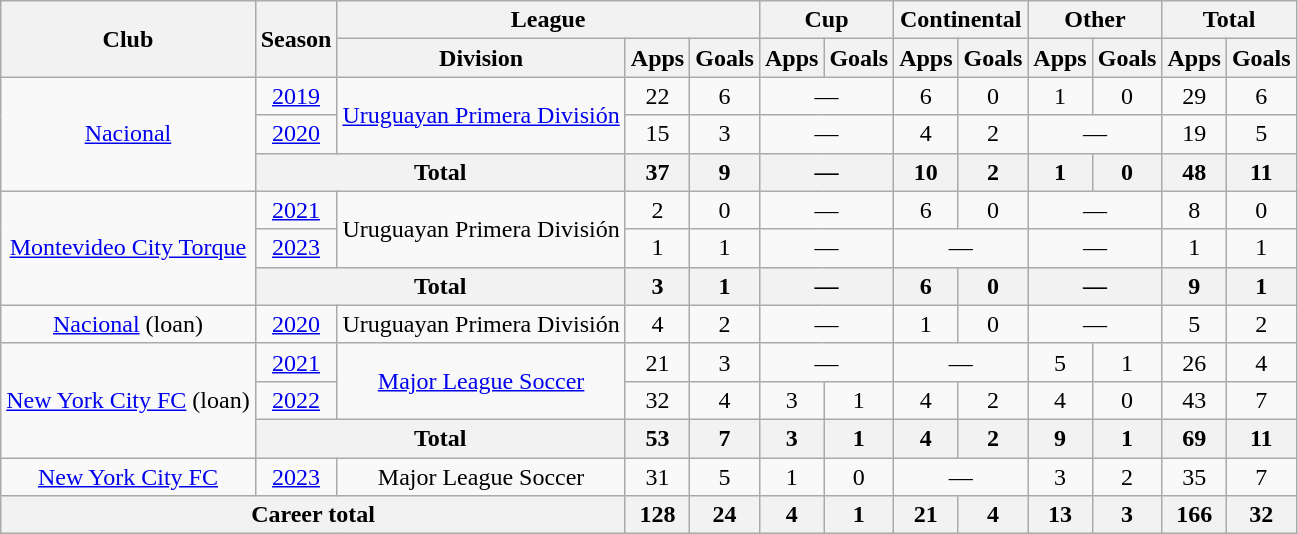<table class="wikitable" style="text-align:center">
<tr>
<th rowspan="2">Club</th>
<th rowspan="2">Season</th>
<th colspan="3">League</th>
<th colspan="2">Cup</th>
<th colspan="2">Continental</th>
<th colspan="2">Other</th>
<th colspan="2">Total</th>
</tr>
<tr>
<th>Division</th>
<th>Apps</th>
<th>Goals</th>
<th>Apps</th>
<th>Goals</th>
<th>Apps</th>
<th>Goals</th>
<th>Apps</th>
<th>Goals</th>
<th>Apps</th>
<th>Goals</th>
</tr>
<tr>
<td rowspan="3"><a href='#'>Nacional</a></td>
<td><a href='#'>2019</a></td>
<td rowspan="2"><a href='#'>Uruguayan Primera División</a></td>
<td>22</td>
<td>6</td>
<td colspan="2">—</td>
<td>6</td>
<td>0</td>
<td>1</td>
<td>0</td>
<td>29</td>
<td>6</td>
</tr>
<tr>
<td><a href='#'>2020</a></td>
<td>15</td>
<td>3</td>
<td colspan="2">—</td>
<td>4</td>
<td>2</td>
<td colspan="2">—</td>
<td>19</td>
<td>5</td>
</tr>
<tr>
<th colspan="2">Total</th>
<th>37</th>
<th>9</th>
<th colspan="2">—</th>
<th>10</th>
<th>2</th>
<th>1</th>
<th>0</th>
<th>48</th>
<th>11</th>
</tr>
<tr>
<td rowspan="3"><a href='#'>Montevideo City Torque</a></td>
<td><a href='#'>2021</a></td>
<td rowspan="2">Uruguayan Primera División</td>
<td>2</td>
<td>0</td>
<td colspan="2">—</td>
<td>6</td>
<td>0</td>
<td colspan="2">—</td>
<td>8</td>
<td>0</td>
</tr>
<tr>
<td><a href='#'>2023</a></td>
<td>1</td>
<td>1</td>
<td colspan="2">—</td>
<td colspan="2">—</td>
<td colspan="2">—</td>
<td>1</td>
<td>1</td>
</tr>
<tr>
<th colspan="2">Total</th>
<th>3</th>
<th>1</th>
<th colspan="2">—</th>
<th>6</th>
<th>0</th>
<th colspan="2">—</th>
<th>9</th>
<th>1</th>
</tr>
<tr>
<td><a href='#'>Nacional</a> (loan)</td>
<td><a href='#'>2020</a></td>
<td>Uruguayan Primera División</td>
<td>4</td>
<td>2</td>
<td colspan="2">—</td>
<td>1</td>
<td>0</td>
<td colspan="2">—</td>
<td>5</td>
<td>2</td>
</tr>
<tr>
<td rowspan="3"><a href='#'>New York City FC</a> (loan)</td>
<td><a href='#'>2021</a></td>
<td rowspan="2"><a href='#'>Major League Soccer</a></td>
<td>21</td>
<td>3</td>
<td colspan="2">—</td>
<td colspan="2">—</td>
<td>5</td>
<td>1</td>
<td>26</td>
<td>4</td>
</tr>
<tr>
<td><a href='#'>2022</a></td>
<td>32</td>
<td>4</td>
<td>3</td>
<td>1</td>
<td>4</td>
<td>2</td>
<td>4</td>
<td>0</td>
<td>43</td>
<td>7</td>
</tr>
<tr>
<th colspan="2">Total</th>
<th>53</th>
<th>7</th>
<th>3</th>
<th>1</th>
<th>4</th>
<th>2</th>
<th>9</th>
<th>1</th>
<th>69</th>
<th>11</th>
</tr>
<tr>
<td><a href='#'>New York City FC</a></td>
<td><a href='#'>2023</a></td>
<td>Major League Soccer</td>
<td>31</td>
<td>5</td>
<td>1</td>
<td>0</td>
<td colspan="2">—</td>
<td>3</td>
<td>2</td>
<td>35</td>
<td>7</td>
</tr>
<tr>
<th colspan="3">Career total</th>
<th>128</th>
<th>24</th>
<th>4</th>
<th>1</th>
<th>21</th>
<th>4</th>
<th>13</th>
<th>3</th>
<th>166</th>
<th>32</th>
</tr>
</table>
